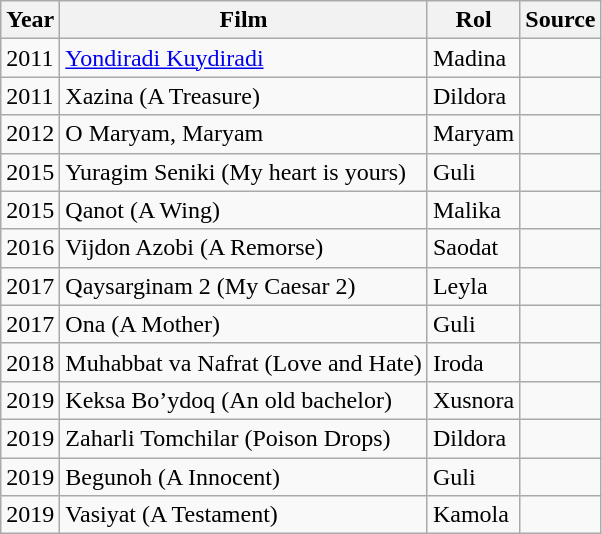<table class="wikitable">
<tr>
<th>Year</th>
<th>Film</th>
<th>Rol</th>
<th>Source</th>
</tr>
<tr>
<td>2011</td>
<td><a href='#'>Yondiradi Kuydiradi</a></td>
<td>Madina</td>
<td></td>
</tr>
<tr>
<td>2011</td>
<td>Xazina (A Treasure)</td>
<td>Dildora</td>
<td></td>
</tr>
<tr>
<td>2012</td>
<td>O Maryam, Maryam</td>
<td>Maryam</td>
<td></td>
</tr>
<tr>
<td>2015</td>
<td>Yuragim Seniki (My heart is yours)</td>
<td>Guli</td>
<td></td>
</tr>
<tr>
<td>2015</td>
<td>Qanot (A Wing)</td>
<td>Malika</td>
<td></td>
</tr>
<tr>
<td>2016</td>
<td>Vijdon Azobi (A Remorse)</td>
<td>Saodat</td>
<td></td>
</tr>
<tr>
<td>2017</td>
<td>Qaysarginam 2 (My Caesar 2)</td>
<td>Leyla</td>
<td></td>
</tr>
<tr>
<td>2017</td>
<td>Ona (A Mother)</td>
<td>Guli</td>
<td></td>
</tr>
<tr>
<td>2018</td>
<td>Muhabbat va Nafrat (Love and Hate)</td>
<td>Iroda</td>
<td></td>
</tr>
<tr>
<td>2019</td>
<td>Keksa Bo’ydoq (An old bachelor)</td>
<td>Xusnora</td>
<td></td>
</tr>
<tr>
<td>2019</td>
<td>Zaharli Tomchilar (Poison Drops)</td>
<td>Dildora</td>
<td></td>
</tr>
<tr>
<td>2019</td>
<td>Begunoh (A Innocent)</td>
<td>Guli</td>
<td></td>
</tr>
<tr>
<td>2019</td>
<td>Vasiyat (A Testament)</td>
<td>Kamola</td>
<td></td>
</tr>
</table>
